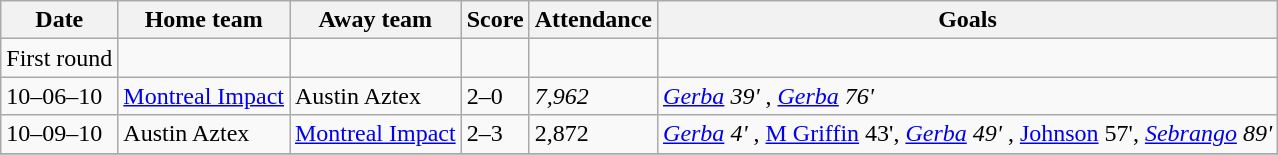<table class="wikitable" border="1">
<tr>
<th>Date</th>
<th>Home team</th>
<th>Away team</th>
<th>Score</th>
<th>Attendance</th>
<th>Goals</th>
</tr>
<tr>
<td>First round</td>
<td></td>
<td></td>
<td></td>
<td></td>
<td></td>
</tr>
<tr>
<td>10–06–10</td>
<td><a href='#'>Montreal Impact</a></td>
<td>Austin Aztex</td>
<td>2–0</td>
<td><em>7,962</em></td>
<td><em><a href='#'>Gerba</a> 39' </em>, <em><a href='#'>Gerba</a> 76' </em></td>
</tr>
<tr>
<td>10–09–10</td>
<td>Austin Aztex</td>
<td><a href='#'>Montreal Impact</a></td>
<td>2–3</td>
<td>2,872</td>
<td><em><a href='#'>Gerba</a> 4' </em>, <a href='#'>M Griffin</a> 43', <em><a href='#'>Gerba</a> 49' </em>, <a href='#'>Johnson</a> 57', <em><a href='#'>Sebrango</a> 89' </em></td>
</tr>
<tr>
</tr>
</table>
